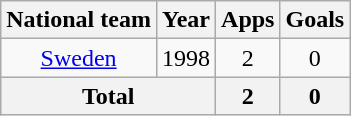<table class="wikitable" style="text-align:center">
<tr>
<th>National team</th>
<th>Year</th>
<th>Apps</th>
<th>Goals</th>
</tr>
<tr>
<td><a href='#'>Sweden</a></td>
<td>1998</td>
<td>2</td>
<td>0</td>
</tr>
<tr>
<th colspan="2">Total</th>
<th>2</th>
<th>0</th>
</tr>
</table>
